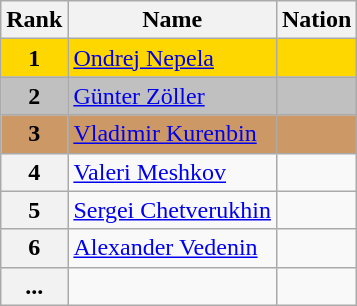<table class="wikitable">
<tr>
<th>Rank</th>
<th>Name</th>
<th>Nation</th>
</tr>
<tr bgcolor="gold">
<td align="center"><strong>1</strong></td>
<td><a href='#'>Ondrej Nepela</a></td>
<td></td>
</tr>
<tr bgcolor="silver">
<td align="center"><strong>2</strong></td>
<td><a href='#'>Günter Zöller</a></td>
<td></td>
</tr>
<tr bgcolor="cc9966">
<td align="center"><strong>3</strong></td>
<td><a href='#'>Vladimir Kurenbin</a></td>
<td></td>
</tr>
<tr>
<th>4</th>
<td><a href='#'>Valeri Meshkov</a></td>
<td></td>
</tr>
<tr>
<th>5</th>
<td><a href='#'>Sergei Chetverukhin</a></td>
<td></td>
</tr>
<tr>
<th>6</th>
<td><a href='#'>Alexander Vedenin</a></td>
<td></td>
</tr>
<tr>
<th>...</th>
<td></td>
<td></td>
</tr>
</table>
